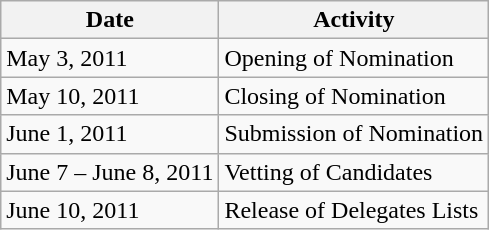<table class="wikitable">
<tr>
<th>Date</th>
<th>Activity</th>
</tr>
<tr>
<td>May 3, 2011</td>
<td>Opening of Nomination</td>
</tr>
<tr>
<td>May 10, 2011</td>
<td>Closing of Nomination</td>
</tr>
<tr>
<td>June 1, 2011</td>
<td>Submission of Nomination</td>
</tr>
<tr>
<td>June 7 – June 8, 2011</td>
<td>Vetting of Candidates</td>
</tr>
<tr>
<td>June 10, 2011</td>
<td>Release of Delegates Lists</td>
</tr>
</table>
